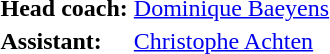<table>
<tr>
<td><strong>Head coach:</strong></td>
<td><a href='#'>Dominique Baeyens</a></td>
</tr>
<tr>
<td><strong>Assistant:</strong></td>
<td><a href='#'>Christophe Achten</a></td>
</tr>
</table>
